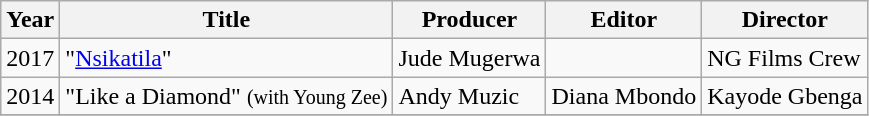<table class="wikitable">
<tr>
<th>Year</th>
<th>Title</th>
<th>Producer</th>
<th>Editor</th>
<th>Director</th>
</tr>
<tr>
<td>2017</td>
<td>"<a href='#'>Nsikatila</a>"</td>
<td>Jude Mugerwa</td>
<td></td>
<td>NG Films Crew</td>
</tr>
<tr>
<td>2014</td>
<td>"Like a Diamond" <small>(with Young Zee)</small></td>
<td>Andy Muzic</td>
<td>Diana Mbondo</td>
<td>Kayode Gbenga</td>
</tr>
<tr>
</tr>
</table>
